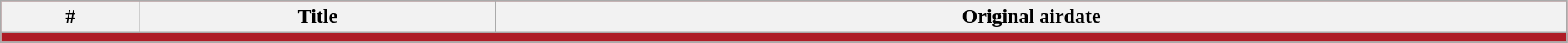<table class="wikitable plainrowheaders" width="99%">
<tr bgcolor="AE1C26">
<th>#</th>
<th>Title</th>
<th>Original airdate</th>
</tr>
<tr>
<td colspan="7" bgcolor="#AE1C26"></td>
</tr>
<tr>
</tr>
</table>
